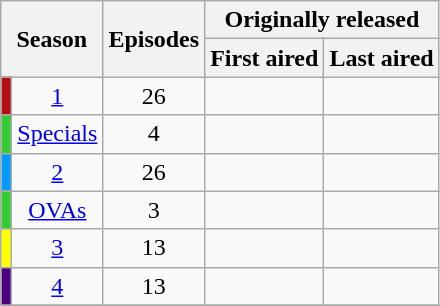<table class="wikitable plainrowheaders" style="text-align:center;">
<tr>
<th colspan="2" rowspan="2">Season</th>
<th rowspan="2">Episodes</th>
<th colspan="2">Originally released</th>
</tr>
<tr>
<th>First aired</th>
<th>Last aired</th>
</tr>
<tr>
<td style="background: #B30E11;"></td>
<td><a href='#'>1</a></td>
<td>26</td>
<td></td>
<td></td>
</tr>
<tr>
<td style="background: #33cc33;"></td>
<td><a href='#'>Specials</a></td>
<td>4</td>
<td></td>
<td></td>
</tr>
<tr>
<td style="background: #009AFF;"></td>
<td><a href='#'>2</a></td>
<td>26</td>
<td></td>
<td></td>
</tr>
<tr>
<td style="background: #33cc33;"></td>
<td><a href='#'>OVAs</a></td>
<td>3</td>
<td></td>
<td></td>
</tr>
<tr>
<td style="background: #ffff00;"></td>
<td><a href='#'>3</a></td>
<td>13</td>
<td></td>
<td></td>
</tr>
<tr>
<td style="background: #4B0082;"></td>
<td><a href='#'>4</a></td>
<td>13</td>
<td></td>
<td></td>
</tr>
<tr>
</tr>
</table>
